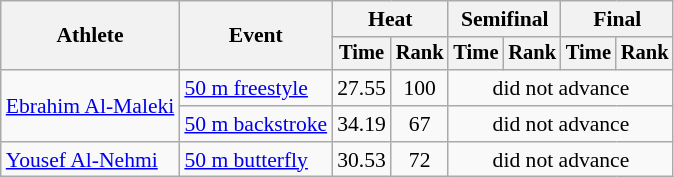<table class=wikitable style="font-size:90%">
<tr>
<th rowspan="2">Athlete</th>
<th rowspan="2">Event</th>
<th colspan="2">Heat</th>
<th colspan="2">Semifinal</th>
<th colspan="2">Final</th>
</tr>
<tr style="font-size:95%">
<th>Time</th>
<th>Rank</th>
<th>Time</th>
<th>Rank</th>
<th>Time</th>
<th>Rank</th>
</tr>
<tr align=center>
<td align=left rowspan=2><a href='#'>Ebrahim Al-Maleki</a></td>
<td align=left><a href='#'>50 m freestyle</a></td>
<td>27.55</td>
<td>100</td>
<td colspan=4>did not advance</td>
</tr>
<tr align=center>
<td align=left><a href='#'>50 m backstroke</a></td>
<td>34.19</td>
<td>67</td>
<td colspan=4>did not advance</td>
</tr>
<tr align=center>
<td align=left><a href='#'>Yousef Al-Nehmi</a></td>
<td align=left><a href='#'>50 m butterfly</a></td>
<td>30.53</td>
<td>72</td>
<td colspan=4>did not advance</td>
</tr>
</table>
